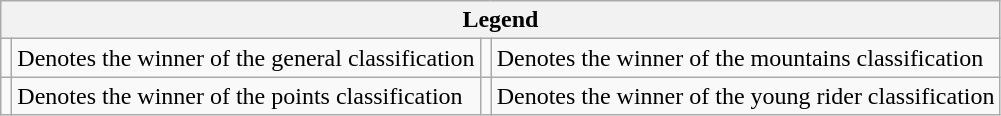<table class="wikitable">
<tr>
<th colspan="4">Legend</th>
</tr>
<tr>
<td></td>
<td>Denotes the winner of the general classification</td>
<td></td>
<td>Denotes the winner of the mountains classification</td>
</tr>
<tr>
<td></td>
<td>Denotes the winner of the points classification</td>
<td></td>
<td>Denotes the winner of the young rider classification</td>
</tr>
</table>
